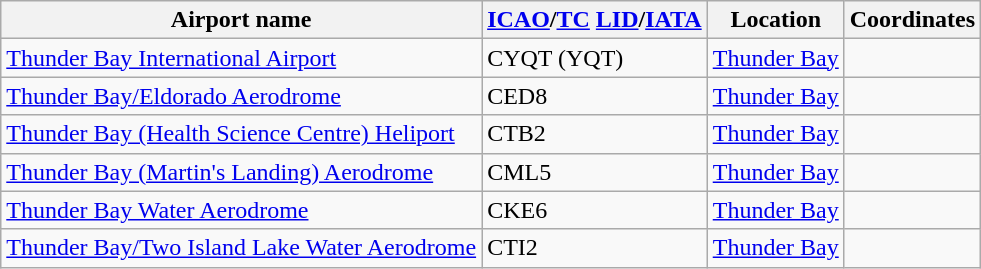<table class="wikitable sortable" style="width:auto;">
<tr>
<th width="*">Airport name</th>
<th width="*"><a href='#'>ICAO</a>/<a href='#'>TC</a> <a href='#'>LID</a>/<a href='#'>IATA</a></th>
<th width="*">Location</th>
<th width="*">Coordinates</th>
</tr>
<tr>
<td><a href='#'>Thunder Bay International Airport</a></td>
<td>CYQT (YQT)</td>
<td><a href='#'>Thunder Bay</a></td>
<td></td>
</tr>
<tr>
<td><a href='#'>Thunder Bay/Eldorado Aerodrome</a></td>
<td>CED8</td>
<td><a href='#'>Thunder Bay</a></td>
<td></td>
</tr>
<tr>
<td><a href='#'>Thunder Bay (Health Science Centre) Heliport</a></td>
<td>CTB2</td>
<td><a href='#'>Thunder Bay</a></td>
<td></td>
</tr>
<tr>
<td><a href='#'>Thunder Bay (Martin's Landing) Aerodrome</a></td>
<td>CML5</td>
<td><a href='#'>Thunder Bay</a></td>
<td></td>
</tr>
<tr>
<td><a href='#'>Thunder Bay Water Aerodrome</a></td>
<td>CKE6</td>
<td><a href='#'>Thunder Bay</a></td>
<td></td>
</tr>
<tr>
<td><a href='#'>Thunder Bay/Two Island Lake Water Aerodrome</a></td>
<td>CTI2</td>
<td><a href='#'>Thunder Bay</a></td>
<td></td>
</tr>
</table>
